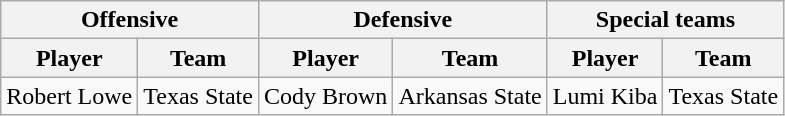<table class="wikitable">
<tr>
<th colspan="2">Offensive</th>
<th colspan="2">Defensive</th>
<th colspan="2">Special teams</th>
</tr>
<tr>
<th>Player</th>
<th>Team</th>
<th>Player</th>
<th>Team</th>
<th>Player</th>
<th>Team</th>
</tr>
<tr>
<td>Robert Lowe</td>
<td>Texas State</td>
<td>Cody Brown</td>
<td>Arkansas State</td>
<td>Lumi Kiba</td>
<td>Texas State</td>
</tr>
</table>
